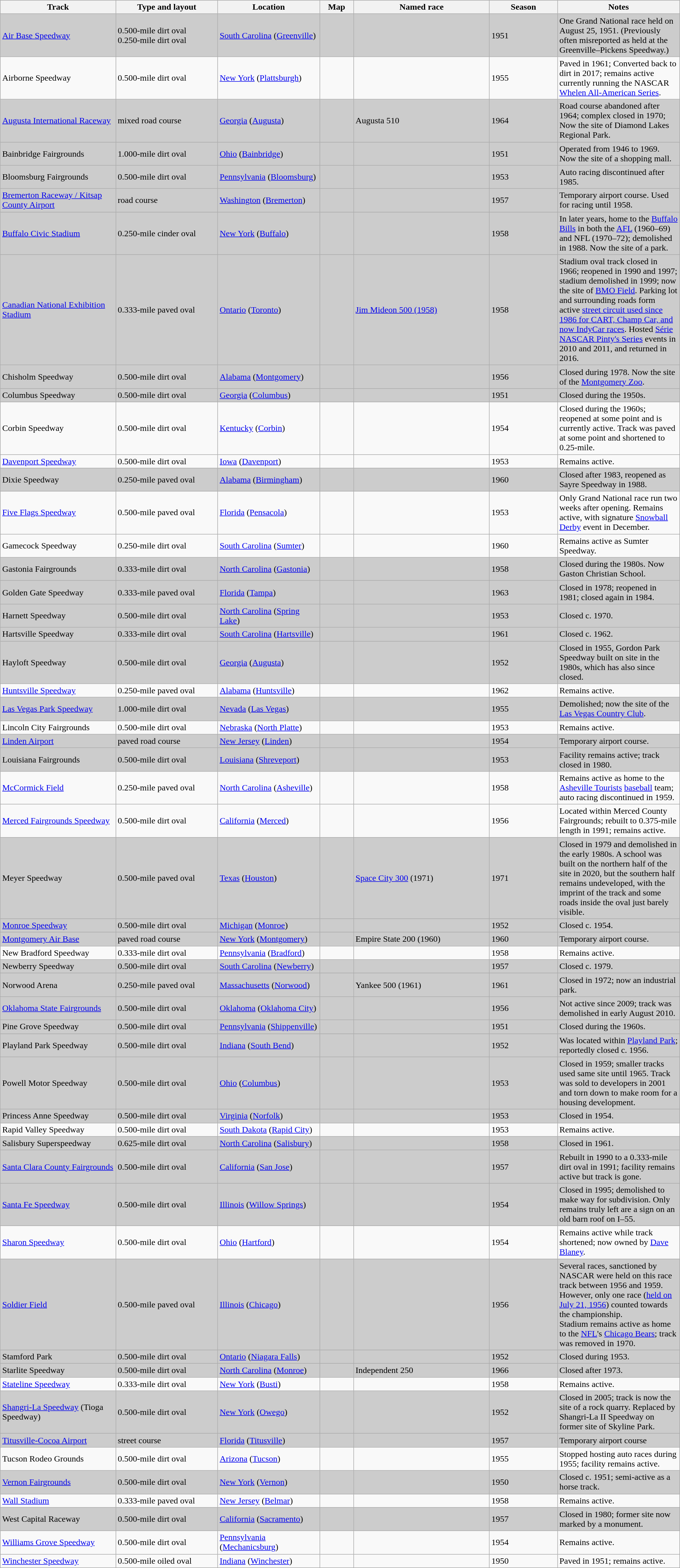<table class="wikitable sortable" style="width:100%;">
<tr>
<th style="width:17%;">Track</th>
<th style="width:15%;">Type and layout</th>
<th style="width:15%;">Location</th>
<th style="width:5%;">Map</th>
<th style="width:20%;">Named race</th>
<th style="width:10%;">Season</th>
<th style="width:18%;">Notes</th>
</tr>
<tr style="background:#CCCCCC;">
<td><a href='#'>Air Base Speedway</a></td>
<td>0.500-mile dirt oval<br>0.250-mile dirt oval</td>
<td><a href='#'>South Carolina</a> (<a href='#'>Greenville</a>)</td>
<td></td>
<td></td>
<td>1951</td>
<td>One Grand National race held on August 25, 1951. (Previously often misreported as held at the Greenville–Pickens Speedway.)</td>
</tr>
<tr>
<td>Airborne Speedway</td>
<td>0.500-mile dirt oval</td>
<td><a href='#'>New York</a> (<a href='#'>Plattsburgh</a>)</td>
<td></td>
<td></td>
<td>1955</td>
<td>Paved in 1961; Converted back to dirt in 2017; remains active currently running the NASCAR <a href='#'>Whelen All-American Series</a>.</td>
</tr>
<tr style="background:#CCCCCC;">
<td><a href='#'>Augusta International Raceway</a></td>
<td> mixed road course</td>
<td><a href='#'>Georgia</a> (<a href='#'>Augusta</a>)</td>
<td></td>
<td>Augusta 510</td>
<td>1964</td>
<td>Road course abandoned after 1964; complex closed in 1970; Now the site of Diamond Lakes Regional Park.</td>
</tr>
<tr style="background:#CCCCCC;">
<td>Bainbridge Fairgrounds</td>
<td>1.000-mile dirt oval</td>
<td><a href='#'>Ohio</a> (<a href='#'>Bainbridge</a>)</td>
<td></td>
<td></td>
<td>1951</td>
<td>Operated from 1946 to 1969. Now the site of a shopping mall.</td>
</tr>
<tr style="background:#CCCCCC;">
<td>Bloomsburg Fairgrounds</td>
<td>0.500-mile dirt oval</td>
<td><a href='#'>Pennsylvania</a> (<a href='#'>Bloomsburg</a>)</td>
<td></td>
<td></td>
<td>1953</td>
<td>Auto racing discontinued after 1985.</td>
</tr>
<tr style="background:#CCCCCC;">
<td><a href='#'>Bremerton Raceway / Kitsap County Airport</a></td>
<td> road course</td>
<td><a href='#'>Washington</a> (<a href='#'>Bremerton</a>)</td>
<td></td>
<td></td>
<td>1957</td>
<td>Temporary airport course. Used for racing until 1958.</td>
</tr>
<tr style="background:#CCCCCC;">
<td><a href='#'>Buffalo Civic Stadium</a></td>
<td>0.250-mile cinder oval</td>
<td><a href='#'>New York</a> (<a href='#'>Buffalo</a>)</td>
<td></td>
<td></td>
<td>1958</td>
<td>In later years, home to the <a href='#'>Buffalo Bills</a> in both the <a href='#'>AFL</a> (1960–69) and NFL (1970–72); demolished in 1988. Now the site of a park.</td>
</tr>
<tr style="background:#CCCCCC;">
<td><a href='#'>Canadian National Exhibition Stadium</a></td>
<td>0.333-mile paved oval</td>
<td><a href='#'>Ontario</a> (<a href='#'>Toronto</a>)</td>
<td></td>
<td><a href='#'>Jim Mideon 500 (1958)</a></td>
<td>1958</td>
<td>Stadium oval track closed in 1966; reopened in 1990 and 1997; stadium demolished in 1999; now the site of <a href='#'>BMO Field</a>.  Parking lot and surrounding roads form active <a href='#'>street circuit used since 1986 for CART, Champ Car, and now IndyCar races</a>. Hosted <a href='#'>Série NASCAR Pinty's Series</a> events in 2010 and 2011, and returned in 2016.</td>
</tr>
<tr style="background:#CCCCCC;">
<td>Chisholm Speedway</td>
<td>0.500-mile dirt oval</td>
<td><a href='#'>Alabama</a> (<a href='#'>Montgomery</a>)</td>
<td></td>
<td></td>
<td>1956</td>
<td>Closed during 1978. Now the site of the <a href='#'>Montgomery Zoo</a>.</td>
</tr>
<tr style="background:#CCCCCC;">
<td>Columbus Speedway</td>
<td>0.500-mile dirt oval</td>
<td><a href='#'>Georgia</a> (<a href='#'>Columbus</a>)</td>
<td></td>
<td></td>
<td>1951</td>
<td>Closed during the 1950s.</td>
</tr>
<tr>
<td>Corbin Speedway</td>
<td>0.500-mile dirt oval</td>
<td><a href='#'>Kentucky</a> (<a href='#'>Corbin</a>)</td>
<td></td>
<td></td>
<td>1954</td>
<td>Closed during the 1960s; reopened at some point and is currently active. Track was paved at some point and shortened to 0.25-mile.<br></td>
</tr>
<tr>
<td><a href='#'>Davenport Speedway</a></td>
<td>0.500-mile dirt oval</td>
<td><a href='#'>Iowa</a> (<a href='#'>Davenport</a>)</td>
<td></td>
<td></td>
<td>1953</td>
<td>Remains active.</td>
</tr>
<tr style="background:#CCCCCC;">
<td>Dixie Speedway</td>
<td>0.250-mile paved oval</td>
<td><a href='#'>Alabama</a> (<a href='#'>Birmingham</a>)</td>
<td></td>
<td></td>
<td>1960</td>
<td>Closed after 1983, reopened as Sayre Speedway in 1988.</td>
</tr>
<tr>
<td><a href='#'>Five Flags Speedway</a></td>
<td>0.500-mile paved oval</td>
<td><a href='#'>Florida</a> (<a href='#'>Pensacola</a>)</td>
<td></td>
<td></td>
<td>1953</td>
<td>Only Grand National race run two weeks after opening. Remains active, with signature <a href='#'>Snowball Derby</a> event in December.</td>
</tr>
<tr>
<td>Gamecock Speedway</td>
<td>0.250-mile dirt oval</td>
<td><a href='#'>South Carolina</a> (<a href='#'>Sumter</a>)</td>
<td></td>
<td></td>
<td>1960</td>
<td>Remains active as Sumter Speedway.</td>
</tr>
<tr style="background:#CCCCCC;">
<td>Gastonia Fairgrounds</td>
<td>0.333-mile dirt oval</td>
<td><a href='#'>North Carolina</a> (<a href='#'>Gastonia</a>)</td>
<td></td>
<td></td>
<td>1958</td>
<td>Closed during the 1980s. Now Gaston Christian School.</td>
</tr>
<tr style="background:#CCCCCC;">
<td>Golden Gate Speedway</td>
<td>0.333-mile paved oval</td>
<td><a href='#'>Florida</a> (<a href='#'>Tampa</a>)</td>
<td></td>
<td></td>
<td>1963</td>
<td>Closed in 1978; reopened in 1981; closed again in 1984.</td>
</tr>
<tr style="background:#CCCCCC;">
<td>Harnett Speedway</td>
<td>0.500-mile dirt oval</td>
<td><a href='#'>North Carolina</a> (<a href='#'>Spring Lake</a>)</td>
<td></td>
<td></td>
<td>1953</td>
<td>Closed c. 1970.</td>
</tr>
<tr style="background:#CCCCCC;">
<td>Hartsville Speedway</td>
<td>0.333-mile dirt oval</td>
<td><a href='#'>South Carolina</a> (<a href='#'>Hartsville</a>)</td>
<td></td>
<td></td>
<td>1961</td>
<td>Closed c. 1962.</td>
</tr>
<tr style="background:#CCCCCC;">
<td>Hayloft Speedway</td>
<td>0.500-mile dirt oval</td>
<td><a href='#'>Georgia</a> (<a href='#'>Augusta</a>)</td>
<td></td>
<td></td>
<td>1952</td>
<td>Closed in 1955, Gordon Park Speedway built on site in the 1980s, which has also since closed.</td>
</tr>
<tr>
<td><a href='#'>Huntsville Speedway</a></td>
<td>0.250-mile paved oval</td>
<td><a href='#'>Alabama</a> (<a href='#'>Huntsville</a>)</td>
<td></td>
<td></td>
<td>1962</td>
<td>Remains active.</td>
</tr>
<tr style="background:#CCCCCC;">
<td><a href='#'>Las Vegas Park Speedway</a></td>
<td>1.000-mile dirt oval</td>
<td><a href='#'>Nevada</a> (<a href='#'>Las Vegas</a>)</td>
<td></td>
<td></td>
<td>1955</td>
<td>Demolished; now the site of the <a href='#'>Las Vegas Country Club</a>.</td>
</tr>
<tr>
<td>Lincoln City Fairgrounds</td>
<td>0.500-mile dirt oval</td>
<td><a href='#'>Nebraska</a> (<a href='#'>North Platte</a>)</td>
<td></td>
<td></td>
<td>1953</td>
<td>Remains active.</td>
</tr>
<tr style="background:#CCCCCC;">
<td><a href='#'>Linden Airport</a></td>
<td> paved road course</td>
<td><a href='#'>New Jersey</a> (<a href='#'>Linden</a>)</td>
<td></td>
<td></td>
<td>1954</td>
<td>Temporary airport course.</td>
</tr>
<tr style="background:#CCCCCC;">
<td>Louisiana Fairgrounds</td>
<td>0.500-mile dirt oval</td>
<td><a href='#'>Louisiana</a> (<a href='#'>Shreveport</a>)</td>
<td></td>
<td></td>
<td>1953</td>
<td>Facility remains active; track closed in 1980.</td>
</tr>
<tr>
<td><a href='#'>McCormick Field</a></td>
<td>0.250-mile paved oval</td>
<td><a href='#'>North Carolina</a> (<a href='#'>Asheville</a>)</td>
<td></td>
<td></td>
<td>1958</td>
<td>Remains active as home to the <a href='#'>Asheville Tourists</a> <a href='#'>baseball</a> team; auto racing discontinued in 1959.</td>
</tr>
<tr>
<td><a href='#'>Merced Fairgrounds Speedway</a></td>
<td>0.500-mile dirt oval</td>
<td><a href='#'>California</a> (<a href='#'>Merced</a>)</td>
<td></td>
<td></td>
<td>1956</td>
<td>Located within Merced County Fairgrounds; rebuilt to 0.375-mile length in 1991; remains active.</td>
</tr>
<tr style="background:#CCCCCC;">
<td>Meyer Speedway</td>
<td>0.500-mile paved oval</td>
<td><a href='#'>Texas</a> (<a href='#'>Houston</a>)</td>
<td></td>
<td><a href='#'>Space City 300</a> (1971)</td>
<td>1971</td>
<td>Closed in 1979 and demolished in the early 1980s. A school was built on the northern half of the site in 2020, but the southern half remains undeveloped, with the imprint of the track and some roads inside the oval just barely visible.</td>
</tr>
<tr style="background:#CCCCCC;">
<td><a href='#'>Monroe Speedway</a></td>
<td>0.500-mile dirt oval</td>
<td><a href='#'>Michigan</a> (<a href='#'>Monroe</a>)</td>
<td></td>
<td></td>
<td>1952</td>
<td>Closed c. 1954.</td>
</tr>
<tr style="background:#CCCCCC;">
<td><a href='#'>Montgomery Air Base</a></td>
<td> paved road course</td>
<td><a href='#'>New York</a> (<a href='#'>Montgomery</a>)</td>
<td></td>
<td>Empire State 200 (1960)</td>
<td>1960</td>
<td>Temporary airport course.</td>
</tr>
<tr>
<td>New Bradford Speedway</td>
<td>0.333-mile dirt oval</td>
<td><a href='#'>Pennsylvania</a> (<a href='#'>Bradford</a>)</td>
<td></td>
<td></td>
<td>1958</td>
<td>Remains active.</td>
</tr>
<tr style="background:#CCCCCC;">
<td>Newberry Speedway</td>
<td>0.500-mile dirt oval</td>
<td><a href='#'>South Carolina</a> (<a href='#'>Newberry</a>)</td>
<td></td>
<td></td>
<td>1957</td>
<td>Closed c. 1979.</td>
</tr>
<tr style="background:#CCCCCC;">
<td>Norwood Arena</td>
<td>0.250-mile paved oval</td>
<td><a href='#'>Massachusetts</a> (<a href='#'>Norwood</a>)</td>
<td></td>
<td>Yankee 500 (1961)</td>
<td>1961</td>
<td>Closed in 1972; now an industrial park.</td>
</tr>
<tr style="background:#CCCCCC;">
<td><a href='#'>Oklahoma State Fairgrounds</a></td>
<td>0.500-mile dirt oval</td>
<td><a href='#'>Oklahoma</a> (<a href='#'>Oklahoma City</a>)</td>
<td></td>
<td></td>
<td>1956</td>
<td>Not active since 2009; track was demolished in early August 2010.</td>
</tr>
<tr style="background:#CCCCCC;">
<td>Pine Grove Speedway</td>
<td>0.500-mile dirt oval</td>
<td><a href='#'>Pennsylvania</a> (<a href='#'>Shippenville</a>)</td>
<td></td>
<td></td>
<td>1951</td>
<td>Closed during the 1960s.</td>
</tr>
<tr style="background:#CCCCCC;">
<td>Playland Park Speedway</td>
<td>0.500-mile dirt oval</td>
<td><a href='#'>Indiana</a> (<a href='#'>South Bend</a>)</td>
<td></td>
<td></td>
<td>1952</td>
<td>Was located within <a href='#'>Playland Park</a>; reportedly closed c. 1956.</td>
</tr>
<tr style="background:#CCCCCC;">
<td>Powell Motor Speedway</td>
<td>0.500-mile dirt oval</td>
<td><a href='#'>Ohio</a> (<a href='#'>Columbus</a>)</td>
<td></td>
<td></td>
<td>1953</td>
<td>Closed in 1959; smaller tracks used same site until 1965. Track was sold to developers in 2001 and torn down to make room for a housing development.</td>
</tr>
<tr style="background:#CCCCCC;">
<td>Princess Anne Speedway</td>
<td>0.500-mile dirt oval</td>
<td><a href='#'>Virginia</a> (<a href='#'>Norfolk</a>)</td>
<td></td>
<td></td>
<td>1953</td>
<td>Closed in 1954.</td>
</tr>
<tr>
<td>Rapid Valley Speedway</td>
<td>0.500-mile dirt oval</td>
<td><a href='#'>South Dakota</a> (<a href='#'>Rapid City</a>)</td>
<td></td>
<td></td>
<td>1953</td>
<td>Remains active.</td>
</tr>
<tr style="background:#CCCCCC;">
<td>Salisbury Superspeedway</td>
<td>0.625-mile dirt oval</td>
<td><a href='#'>North Carolina</a> (<a href='#'>Salisbury</a>)</td>
<td></td>
<td></td>
<td>1958</td>
<td>Closed in 1961.</td>
</tr>
<tr style="background:#CCCCCC;">
<td><a href='#'>Santa Clara County Fairgrounds</a></td>
<td>0.500-mile dirt oval</td>
<td><a href='#'>California</a> (<a href='#'>San Jose</a>)</td>
<td></td>
<td></td>
<td>1957</td>
<td>Rebuilt in 1990 to a 0.333-mile dirt oval in 1991; facility remains active but track is gone.</td>
</tr>
<tr style="background:#CCCCCC;">
<td><a href='#'>Santa Fe Speedway</a></td>
<td>0.500-mile dirt oval</td>
<td><a href='#'>Illinois</a> (<a href='#'>Willow Springs</a>)</td>
<td></td>
<td></td>
<td>1954</td>
<td>Closed in 1995; demolished to make way for subdivision. Only remains truly left are a sign on an old barn roof on I–55.</td>
</tr>
<tr>
<td><a href='#'>Sharon Speedway</a></td>
<td>0.500-mile dirt oval</td>
<td><a href='#'>Ohio</a> (<a href='#'>Hartford</a>)</td>
<td></td>
<td></td>
<td>1954</td>
<td>Remains active while track shortened; now owned by <a href='#'>Dave Blaney</a>.</td>
</tr>
<tr style="background:#CCCCCC;">
<td><a href='#'>Soldier Field</a></td>
<td>0.500-mile paved oval</td>
<td><a href='#'>Illinois</a> (<a href='#'>Chicago</a>)</td>
<td></td>
<td></td>
<td>1956</td>
<td>Several races, sanctioned by NASCAR were held on this race track between 1956 and 1959. However, only one race (<a href='#'>held on July 21, 1956</a>) counted towards the championship.<br>Stadium remains active as home to the <a href='#'>NFL</a>'s <a href='#'>Chicago Bears</a>; track was removed in 1970.</td>
</tr>
<tr style="background:#CCCCCC;">
<td>Stamford Park</td>
<td>0.500-mile dirt oval</td>
<td><a href='#'>Ontario</a> (<a href='#'>Niagara Falls</a>)</td>
<td></td>
<td></td>
<td>1952</td>
<td>Closed during 1953.</td>
</tr>
<tr style="background:#CCCCCC;">
<td>Starlite Speedway</td>
<td>0.500-mile dirt oval</td>
<td><a href='#'>North Carolina</a> (<a href='#'>Monroe</a>)</td>
<td></td>
<td>Independent 250</td>
<td>1966</td>
<td>Closed after 1973.</td>
</tr>
<tr>
<td><a href='#'>Stateline Speedway</a></td>
<td>0.333-mile dirt oval</td>
<td><a href='#'>New York</a> (<a href='#'>Busti</a>)</td>
<td></td>
<td></td>
<td>1958</td>
<td>Remains active.</td>
</tr>
<tr style="background:#CCCCCC;">
<td><a href='#'>Shangri-La Speedway</a> (Tioga Speedway)</td>
<td>0.500-mile dirt oval</td>
<td><a href='#'>New York</a> (<a href='#'>Owego</a>)</td>
<td></td>
<td></td>
<td>1952</td>
<td>Closed in 2005; track is now the site of a rock quarry. Replaced by Shangri-La II Speedway on former site of Skyline Park.</td>
</tr>
<tr style="background:#CCCCCC;">
<td><a href='#'>Titusville-Cocoa Airport</a></td>
<td> street course</td>
<td><a href='#'>Florida</a> (<a href='#'>Titusville</a>)</td>
<td></td>
<td></td>
<td>1957</td>
<td>Temporary airport course</td>
</tr>
<tr>
<td>Tucson Rodeo Grounds</td>
<td>0.500-mile dirt oval</td>
<td><a href='#'>Arizona</a> (<a href='#'>Tucson</a>)</td>
<td></td>
<td></td>
<td>1955</td>
<td>Stopped hosting auto races during 1955; facility remains active.</td>
</tr>
<tr style="background:#CCCCCC;">
<td><a href='#'>Vernon Fairgrounds</a></td>
<td>0.500-mile dirt oval</td>
<td><a href='#'>New York</a> (<a href='#'>Vernon</a>)</td>
<td></td>
<td></td>
<td>1950</td>
<td>Closed c. 1951; semi-active as a horse track.</td>
</tr>
<tr>
<td><a href='#'>Wall Stadium</a></td>
<td>0.333-mile paved oval</td>
<td><a href='#'>New Jersey</a> (<a href='#'>Belmar</a>)</td>
<td></td>
<td></td>
<td>1958</td>
<td>Remains active.</td>
</tr>
<tr style="background:#CCCCCC;">
<td>West Capital Raceway</td>
<td>0.500-mile dirt oval</td>
<td><a href='#'>California</a> (<a href='#'>Sacramento</a>)</td>
<td></td>
<td></td>
<td>1957</td>
<td>Closed in 1980; former site now marked by a monument.</td>
</tr>
<tr>
<td><a href='#'>Williams Grove Speedway</a></td>
<td>0.500-mile dirt oval</td>
<td><a href='#'>Pennsylvania</a> (<a href='#'>Mechanicsburg</a>)</td>
<td></td>
<td></td>
<td>1954</td>
<td>Remains active.</td>
</tr>
<tr>
<td><a href='#'>Winchester Speedway</a></td>
<td>0.500-mile oiled oval</td>
<td><a href='#'>Indiana</a> (<a href='#'>Winchester</a>)</td>
<td></td>
<td></td>
<td>1950</td>
<td>Paved in 1951; remains active.</td>
</tr>
</table>
